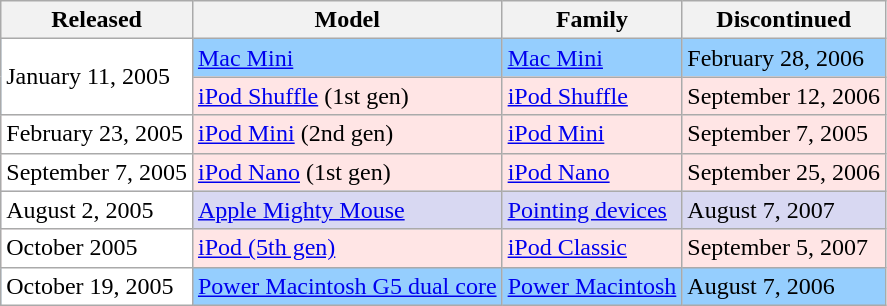<table class="wikitable">
<tr>
<th>Released</th>
<th>Model</th>
<th>Family</th>
<th>Discontinued</th>
</tr>
<tr bgcolor=#95CEFE>
<td bgcolor=#FFF rowspan=2>January 11, 2005</td>
<td><a href='#'>Mac Mini</a></td>
<td><a href='#'>Mac Mini</a></td>
<td>February 28, 2006</td>
</tr>
<tr bgcolor=#FFE5E5>
<td><a href='#'>iPod Shuffle</a> (1st gen)</td>
<td><a href='#'>iPod Shuffle</a></td>
<td>September 12, 2006</td>
</tr>
<tr bgcolor=#FFE5E5>
<td bgcolor=#FFF>February 23, 2005</td>
<td><a href='#'>iPod Mini</a> (2nd gen)</td>
<td><a href='#'>iPod Mini</a></td>
<td>September 7, 2005</td>
</tr>
<tr bgcolor=#FFE5E5>
<td bgcolor=#FFF>September 7, 2005</td>
<td><a href='#'>iPod Nano</a> (1st gen)</td>
<td><a href='#'>iPod Nano</a></td>
<td>September 25, 2006</td>
</tr>
<tr bgcolor=#D8D8F2>
<td bgcolor=#FFF>August 2, 2005</td>
<td><a href='#'>Apple Mighty Mouse</a></td>
<td><a href='#'>Pointing devices</a></td>
<td>August 7, 2007</td>
</tr>
<tr bgcolor=#FFE5E5>
<td bgcolor=#FFF>October 2005</td>
<td><a href='#'>iPod (5th gen)</a></td>
<td><a href='#'>iPod Classic</a></td>
<td>September 5, 2007</td>
</tr>
<tr bgcolor=#95CEFE>
<td bgcolor=#FFF>October 19, 2005</td>
<td><a href='#'>Power Macintosh G5 dual core</a></td>
<td><a href='#'>Power Macintosh</a></td>
<td>August 7, 2006</td>
</tr>
</table>
